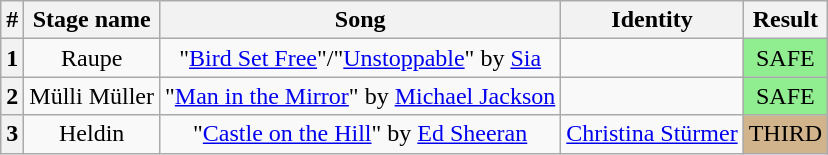<table class="wikitable plainrowheaders" style="text-align: center;">
<tr>
<th>#</th>
<th>Stage name</th>
<th>Song</th>
<th>Identity</th>
<th>Result</th>
</tr>
<tr>
<th>1</th>
<td>Raupe</td>
<td>"<a href='#'>Bird Set Free</a>"/"<a href='#'>Unstoppable</a>" by <a href='#'>Sia</a></td>
<td></td>
<td bgcolor=lightgreen>SAFE</td>
</tr>
<tr>
<th>2</th>
<td>Mülli Müller</td>
<td>"<a href='#'>Man in the Mirror</a>" by <a href='#'>Michael Jackson</a></td>
<td></td>
<td bgcolor=lightgreen>SAFE</td>
</tr>
<tr>
<th>3</th>
<td>Heldin</td>
<td>"<a href='#'>Castle on the Hill</a>" by <a href='#'>Ed Sheeran</a></td>
<td><a href='#'>Christina Stürmer</a></td>
<td bgcolor=tan>THIRD</td>
</tr>
</table>
